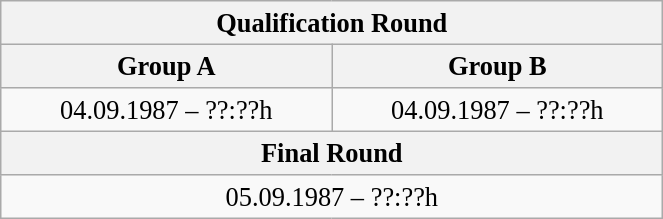<table class="wikitable" style=" text-align:center; font-size:110%;" width="35%">
<tr>
<th colspan="2">Qualification Round</th>
</tr>
<tr>
<th>Group A</th>
<th>Group B</th>
</tr>
<tr>
<td>04.09.1987 – ??:??h</td>
<td>04.09.1987 – ??:??h</td>
</tr>
<tr>
<th colspan="2">Final Round</th>
</tr>
<tr>
<td colspan="2">05.09.1987 – ??:??h</td>
</tr>
</table>
